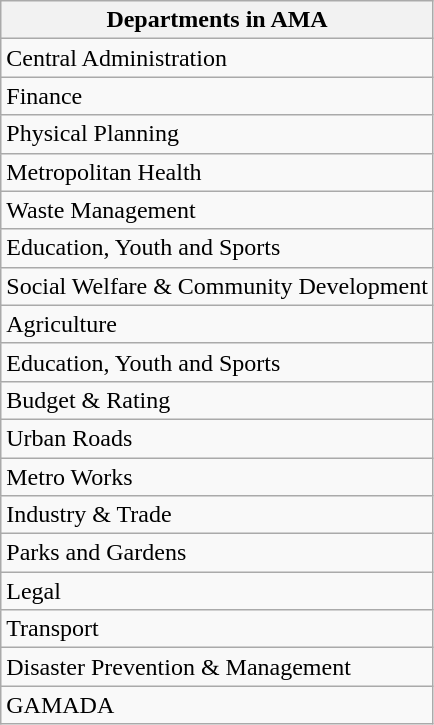<table class="wikitable">
<tr>
<th>Departments in AMA</th>
</tr>
<tr>
<td>Central Administration</td>
</tr>
<tr>
<td>Finance</td>
</tr>
<tr>
<td>Physical Planning</td>
</tr>
<tr>
<td>Metropolitan Health</td>
</tr>
<tr>
<td>Waste Management</td>
</tr>
<tr>
<td>Education, Youth and Sports</td>
</tr>
<tr>
<td>Social Welfare & Community Development</td>
</tr>
<tr>
<td>Agriculture</td>
</tr>
<tr>
<td>Education, Youth and Sports</td>
</tr>
<tr>
<td>Budget & Rating</td>
</tr>
<tr>
<td>Urban Roads</td>
</tr>
<tr>
<td>Metro Works</td>
</tr>
<tr>
<td>Industry & Trade</td>
</tr>
<tr>
<td>Parks and Gardens</td>
</tr>
<tr>
<td>Legal</td>
</tr>
<tr>
<td>Transport</td>
</tr>
<tr>
<td>Disaster Prevention & Management</td>
</tr>
<tr>
<td>GAMADA</td>
</tr>
</table>
